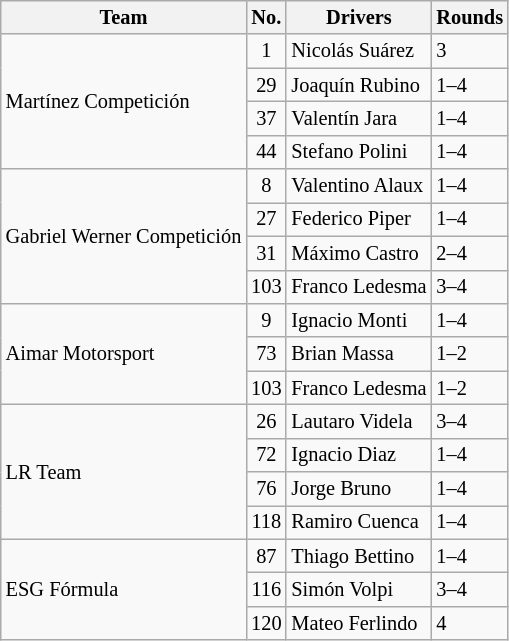<table class="wikitable" style="font-size: 85%;">
<tr>
<th>Team</th>
<th>No.</th>
<th>Drivers</th>
<th>Rounds</th>
</tr>
<tr>
<td rowspan="4">Martínez Competición</td>
<td align="center">1</td>
<td> Nicolás Suárez</td>
<td>3</td>
</tr>
<tr>
<td align="center">29</td>
<td> Joaquín Rubino</td>
<td>1–4</td>
</tr>
<tr>
<td align="center">37</td>
<td> Valentín Jara</td>
<td>1–4</td>
</tr>
<tr>
<td align="center">44</td>
<td> Stefano Polini</td>
<td>1–4</td>
</tr>
<tr>
<td rowspan="4">Gabriel Werner Competición</td>
<td align="center">8</td>
<td> Valentino Alaux</td>
<td>1–4</td>
</tr>
<tr>
<td align="center">27</td>
<td> Federico Piper</td>
<td>1–4</td>
</tr>
<tr>
<td align="center">31</td>
<td> Máximo Castro</td>
<td>2–4</td>
</tr>
<tr>
<td align="center">103</td>
<td> Franco Ledesma</td>
<td>3–4</td>
</tr>
<tr>
<td rowspan="3">Aimar Motorsport</td>
<td align="center">9</td>
<td> Ignacio Monti</td>
<td>1–4</td>
</tr>
<tr>
<td align="center">73</td>
<td> Brian Massa</td>
<td>1–2</td>
</tr>
<tr>
<td align="center">103</td>
<td> Franco Ledesma</td>
<td>1–2</td>
</tr>
<tr>
<td rowspan="4">LR Team</td>
<td align="center">26</td>
<td> Lautaro Videla</td>
<td>3–4</td>
</tr>
<tr>
<td align="center">72</td>
<td> Ignacio Diaz</td>
<td>1–4</td>
</tr>
<tr>
<td align="center">76</td>
<td> Jorge Bruno</td>
<td>1–4</td>
</tr>
<tr>
<td align="center">118</td>
<td> Ramiro Cuenca</td>
<td>1–4</td>
</tr>
<tr>
<td rowspan="3">ESG Fórmula</td>
<td align="center">87</td>
<td> Thiago Bettino</td>
<td>1–4</td>
</tr>
<tr>
<td align="center">116</td>
<td> Simón Volpi</td>
<td>3–4</td>
</tr>
<tr>
<td>120</td>
<td> Mateo Ferlindo</td>
<td>4</td>
</tr>
</table>
